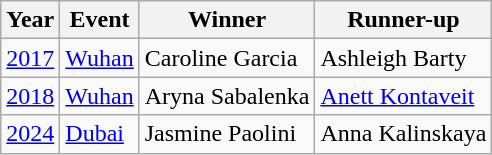<table class="wikitable">
<tr>
<th scope="col">Year</th>
<th scope="col">Event</th>
<th scope="col">Winner</th>
<th scope="col">Runner-up</th>
</tr>
<tr>
<td style="text-align:center"><a href='#'>2017</a></td>
<td><a href='#'>Wuhan</a></td>
<td> Caroline Garcia</td>
<td> Ashleigh Barty</td>
</tr>
<tr>
<td style="text-align:center"><a href='#'>2018</a></td>
<td><a href='#'>Wuhan</a></td>
<td> Aryna Sabalenka</td>
<td> <a href='#'>Anett Kontaveit</a></td>
</tr>
<tr>
<td style="text-align:center"><a href='#'>2024</a></td>
<td><a href='#'>Dubai</a></td>
<td> Jasmine Paolini</td>
<td> Anna Kalinskaya</td>
</tr>
</table>
